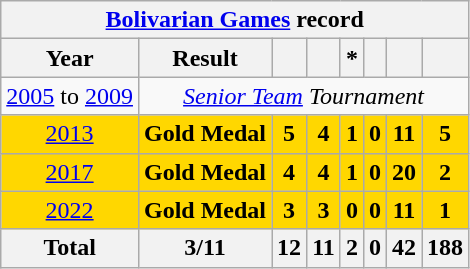<table class="wikitable" style="text-align: center;">
<tr>
<th colspan=9><a href='#'>Bolivarian Games</a> record</th>
</tr>
<tr>
<th>Year</th>
<th>Result</th>
<th></th>
<th></th>
<th>*</th>
<th></th>
<th></th>
<th></th>
</tr>
<tr>
<td><a href='#'>2005</a> to <a href='#'>2009</a></td>
<td colspan=7><em><a href='#'>Senior Team</a> Tournament</em></td>
</tr>
<tr style="background:gold;">
<td> <a href='#'>2013</a></td>
<td><strong>Gold Medal</strong></td>
<td><strong>5</strong></td>
<td><strong>4</strong></td>
<td><strong>1</strong></td>
<td><strong>0</strong></td>
<td><strong>11</strong></td>
<td><strong>5</strong></td>
</tr>
<tr style="background:gold;">
<td> <a href='#'>2017</a></td>
<td><strong>Gold Medal</strong></td>
<td><strong>4</strong></td>
<td><strong>4</strong></td>
<td><strong>1</strong></td>
<td><strong>0</strong></td>
<td><strong>20</strong></td>
<td><strong>2</strong></td>
</tr>
<tr style="background:gold;">
<td> <a href='#'>2022</a></td>
<td><strong>Gold Medal</strong></td>
<td><strong>3</strong></td>
<td><strong>3</strong></td>
<td><strong>0</strong></td>
<td><strong>0</strong></td>
<td><strong>11</strong></td>
<td><strong>1</strong></td>
</tr>
<tr>
<th>Total</th>
<th>3/11</th>
<th>12</th>
<th>11</th>
<th>2</th>
<th>0</th>
<th>42</th>
<th>188</th>
</tr>
</table>
